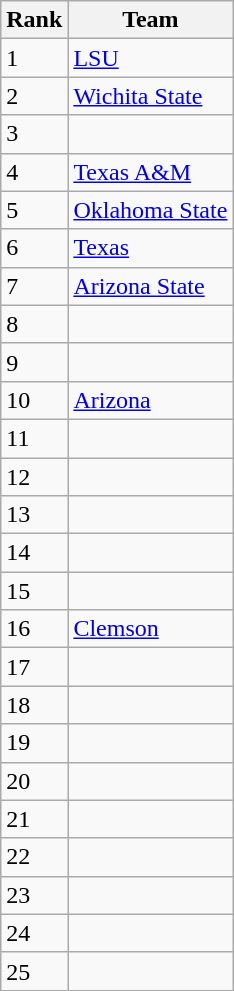<table class=wikitable>
<tr>
<th>Rank</th>
<th>Team</th>
</tr>
<tr>
<td>1</td>
<td><a href='#'>LSU</a></td>
</tr>
<tr>
<td>2</td>
<td><a href='#'>Wichita State</a></td>
</tr>
<tr>
<td>3</td>
<td></td>
</tr>
<tr>
<td>4</td>
<td><a href='#'>Texas A&M</a></td>
</tr>
<tr>
<td>5</td>
<td><a href='#'>Oklahoma State</a></td>
</tr>
<tr>
<td>6</td>
<td><a href='#'>Texas</a></td>
</tr>
<tr>
<td>7</td>
<td><a href='#'>Arizona State</a></td>
</tr>
<tr>
<td>8</td>
<td></td>
</tr>
<tr>
<td>9</td>
<td></td>
</tr>
<tr>
<td>10</td>
<td><a href='#'>Arizona</a></td>
</tr>
<tr>
<td>11</td>
<td></td>
</tr>
<tr>
<td>12</td>
<td></td>
</tr>
<tr>
<td>13</td>
<td></td>
</tr>
<tr>
<td>14</td>
<td></td>
</tr>
<tr>
<td>15</td>
<td></td>
</tr>
<tr>
<td>16</td>
<td><a href='#'>Clemson</a></td>
</tr>
<tr>
<td>17</td>
<td></td>
</tr>
<tr>
<td>18</td>
<td></td>
</tr>
<tr>
<td>19</td>
<td></td>
</tr>
<tr>
<td>20</td>
<td></td>
</tr>
<tr>
<td>21</td>
<td></td>
</tr>
<tr>
<td>22</td>
<td></td>
</tr>
<tr>
<td>23</td>
<td></td>
</tr>
<tr>
<td>24</td>
<td></td>
</tr>
<tr>
<td>25</td>
<td></td>
</tr>
</table>
